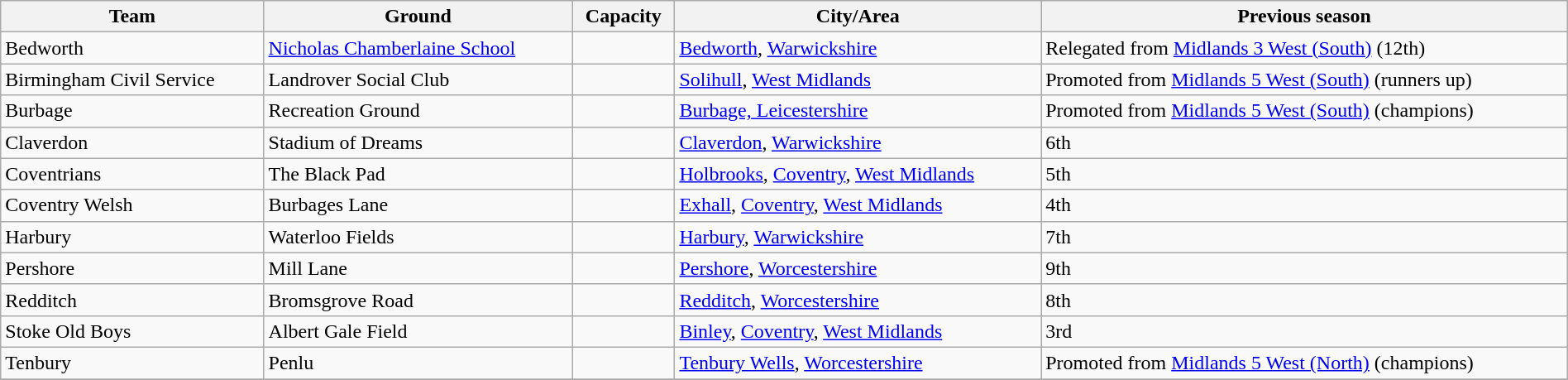<table class="wikitable sortable" width=100%>
<tr>
<th>Team</th>
<th>Ground</th>
<th>Capacity</th>
<th>City/Area</th>
<th>Previous season</th>
</tr>
<tr>
<td>Bedworth</td>
<td><a href='#'>Nicholas Chamberlaine School</a></td>
<td></td>
<td><a href='#'>Bedworth</a>, <a href='#'>Warwickshire</a></td>
<td>Relegated from <a href='#'>Midlands 3 West (South)</a> (12th)</td>
</tr>
<tr>
<td>Birmingham Civil Service</td>
<td>Landrover Social Club</td>
<td></td>
<td><a href='#'>Solihull</a>, <a href='#'>West Midlands</a></td>
<td>Promoted from <a href='#'>Midlands 5 West (South)</a> (runners up)</td>
</tr>
<tr>
<td>Burbage</td>
<td>Recreation Ground</td>
<td></td>
<td><a href='#'>Burbage, Leicestershire</a></td>
<td>Promoted from <a href='#'>Midlands 5 West (South)</a> (champions)</td>
</tr>
<tr>
<td>Claverdon</td>
<td>Stadium of Dreams</td>
<td></td>
<td><a href='#'>Claverdon</a>, <a href='#'>Warwickshire</a></td>
<td>6th</td>
</tr>
<tr>
<td>Coventrians</td>
<td>The Black Pad</td>
<td></td>
<td><a href='#'>Holbrooks</a>, <a href='#'>Coventry</a>, <a href='#'>West Midlands</a></td>
<td>5th</td>
</tr>
<tr>
<td>Coventry Welsh</td>
<td>Burbages Lane</td>
<td></td>
<td><a href='#'>Exhall</a>, <a href='#'>Coventry</a>, <a href='#'>West Midlands</a></td>
<td>4th</td>
</tr>
<tr>
<td>Harbury</td>
<td>Waterloo Fields</td>
<td></td>
<td><a href='#'>Harbury</a>, <a href='#'>Warwickshire</a></td>
<td>7th</td>
</tr>
<tr>
<td>Pershore</td>
<td>Mill Lane</td>
<td></td>
<td><a href='#'>Pershore</a>, <a href='#'>Worcestershire</a></td>
<td>9th</td>
</tr>
<tr>
<td>Redditch</td>
<td>Bromsgrove Road</td>
<td></td>
<td><a href='#'>Redditch</a>, <a href='#'>Worcestershire</a></td>
<td>8th</td>
</tr>
<tr>
<td>Stoke Old Boys</td>
<td>Albert Gale Field</td>
<td></td>
<td><a href='#'>Binley</a>, <a href='#'>Coventry</a>, <a href='#'>West Midlands</a></td>
<td>3rd</td>
</tr>
<tr>
<td>Tenbury</td>
<td>Penlu</td>
<td></td>
<td><a href='#'>Tenbury Wells</a>, <a href='#'>Worcestershire</a></td>
<td>Promoted from <a href='#'>Midlands 5 West (North)</a> (champions)</td>
</tr>
<tr>
</tr>
</table>
